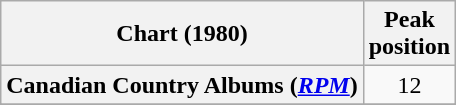<table class="wikitable sortable plainrowheaders" style="text-align:center">
<tr>
<th scope="col">Chart (1980)</th>
<th scope="col">Peak<br> position</th>
</tr>
<tr>
<th scope="row">Canadian Country Albums (<em><a href='#'>RPM</a></em>)</th>
<td>12</td>
</tr>
<tr>
</tr>
<tr>
</tr>
</table>
